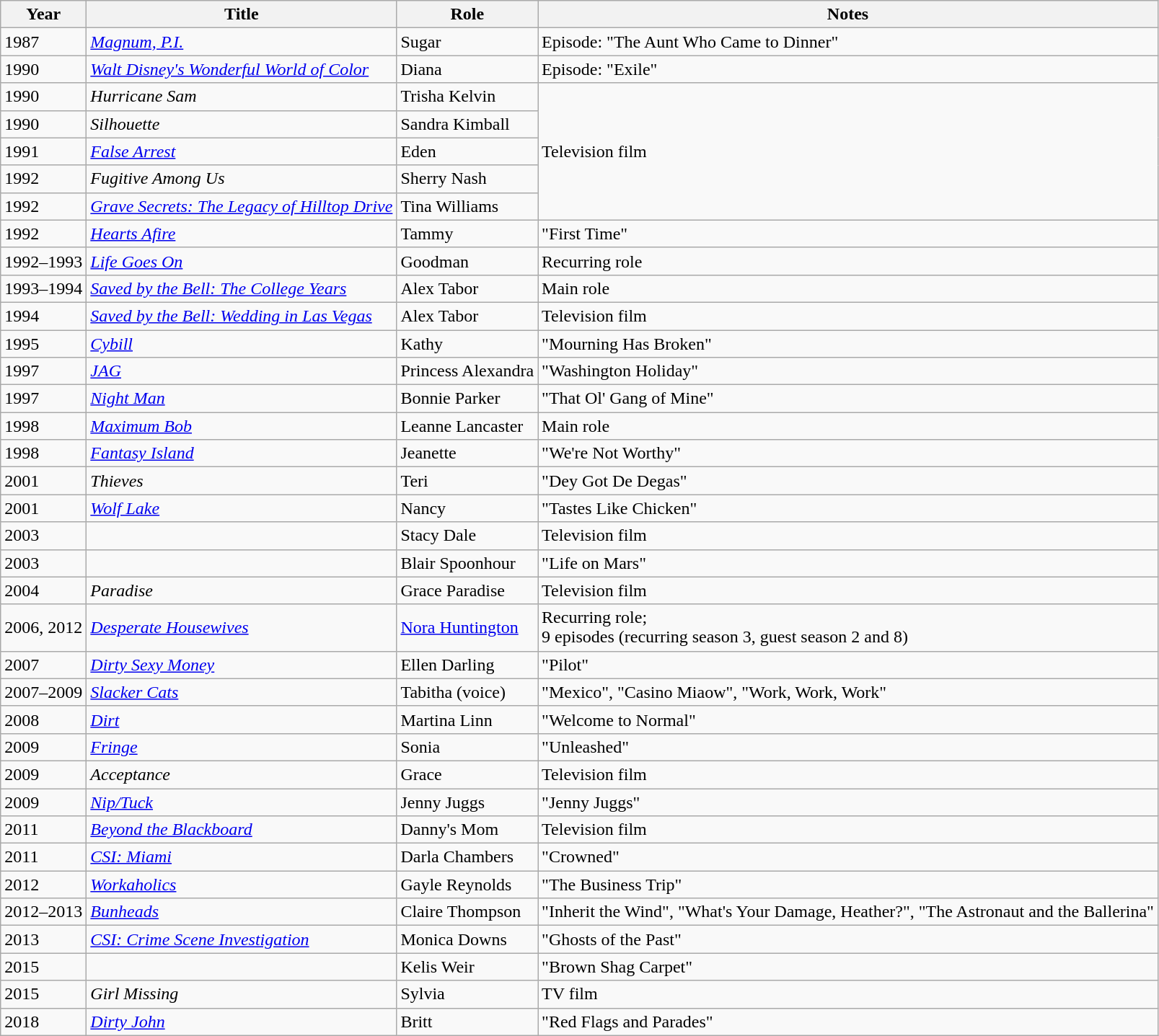<table class="wikitable sortable">
<tr>
<th>Year</th>
<th>Title</th>
<th>Role</th>
<th class="unsortable">Notes</th>
</tr>
<tr>
<td>1987</td>
<td><em><a href='#'>Magnum, P.I.</a></em></td>
<td>Sugar</td>
<td>Episode: "The Aunt Who Came to Dinner"</td>
</tr>
<tr>
<td>1990</td>
<td><em><a href='#'>Walt Disney's Wonderful World of Color</a></em></td>
<td>Diana</td>
<td>Episode: "Exile"</td>
</tr>
<tr>
<td>1990</td>
<td><em>Hurricane Sam</em></td>
<td>Trisha Kelvin</td>
<td rowspan="5">Television film</td>
</tr>
<tr>
<td>1990</td>
<td><em>Silhouette</em></td>
<td>Sandra Kimball</td>
</tr>
<tr>
<td>1991</td>
<td><em><a href='#'>False Arrest</a></em></td>
<td>Eden</td>
</tr>
<tr>
<td>1992</td>
<td><em>Fugitive Among Us</em></td>
<td>Sherry Nash</td>
</tr>
<tr>
<td>1992</td>
<td><em><a href='#'>Grave Secrets: The Legacy of Hilltop Drive</a></em></td>
<td>Tina Williams</td>
</tr>
<tr>
<td>1992</td>
<td><em><a href='#'>Hearts Afire</a></em></td>
<td>Tammy</td>
<td>"First Time"</td>
</tr>
<tr>
<td>1992–1993</td>
<td><em><a href='#'>Life Goes On</a></em></td>
<td>Goodman</td>
<td>Recurring role</td>
</tr>
<tr>
<td>1993–1994</td>
<td><em><a href='#'>Saved by the Bell: The College Years</a></em></td>
<td>Alex Tabor</td>
<td>Main role</td>
</tr>
<tr>
<td>1994</td>
<td><em><a href='#'>Saved by the Bell: Wedding in Las Vegas</a></em></td>
<td>Alex Tabor</td>
<td>Television film</td>
</tr>
<tr>
<td>1995</td>
<td><em><a href='#'>Cybill</a></em></td>
<td>Kathy</td>
<td>"Mourning Has Broken"</td>
</tr>
<tr>
<td>1997</td>
<td><em><a href='#'>JAG</a></em></td>
<td>Princess Alexandra</td>
<td>"Washington Holiday"</td>
</tr>
<tr>
<td>1997</td>
<td><em><a href='#'>Night Man</a></em></td>
<td>Bonnie Parker</td>
<td>"That Ol' Gang of Mine"</td>
</tr>
<tr>
<td>1998</td>
<td><em><a href='#'>Maximum Bob</a></em></td>
<td>Leanne Lancaster</td>
<td>Main role</td>
</tr>
<tr>
<td>1998</td>
<td><em><a href='#'>Fantasy Island</a></em></td>
<td>Jeanette</td>
<td>"We're Not Worthy"</td>
</tr>
<tr>
<td>2001</td>
<td><em>Thieves</em></td>
<td>Teri</td>
<td>"Dey Got De Degas"</td>
</tr>
<tr>
<td>2001</td>
<td><em><a href='#'>Wolf Lake</a></em></td>
<td>Nancy</td>
<td>"Tastes Like Chicken"</td>
</tr>
<tr>
<td>2003</td>
<td><em></em></td>
<td>Stacy Dale</td>
<td>Television film</td>
</tr>
<tr>
<td>2003</td>
<td><em></em></td>
<td>Blair Spoonhour</td>
<td>"Life on Mars"</td>
</tr>
<tr>
<td>2004</td>
<td><em>Paradise</em></td>
<td>Grace Paradise</td>
<td>Television film</td>
</tr>
<tr>
<td>2006, 2012</td>
<td><em><a href='#'>Desperate Housewives</a></em></td>
<td><a href='#'>Nora Huntington</a></td>
<td>Recurring role;<br>9 episodes (recurring season 3, guest season 2 and 8)</td>
</tr>
<tr>
<td>2007</td>
<td><em><a href='#'>Dirty Sexy Money</a></em></td>
<td>Ellen Darling</td>
<td>"Pilot"</td>
</tr>
<tr>
<td>2007–2009</td>
<td><em><a href='#'>Slacker Cats</a></em></td>
<td>Tabitha (voice)</td>
<td>"Mexico", "Casino Miaow", "Work, Work, Work"</td>
</tr>
<tr>
<td>2008</td>
<td><em><a href='#'>Dirt</a></em></td>
<td>Martina Linn</td>
<td>"Welcome to Normal"</td>
</tr>
<tr>
<td>2009</td>
<td><em><a href='#'>Fringe</a></em></td>
<td>Sonia</td>
<td>"Unleashed"</td>
</tr>
<tr>
<td>2009</td>
<td><em>Acceptance</em></td>
<td>Grace</td>
<td>Television film</td>
</tr>
<tr>
<td>2009</td>
<td><em><a href='#'>Nip/Tuck</a></em></td>
<td>Jenny Juggs</td>
<td>"Jenny Juggs"</td>
</tr>
<tr>
<td>2011</td>
<td><em><a href='#'>Beyond the Blackboard</a></em></td>
<td>Danny's Mom</td>
<td>Television film</td>
</tr>
<tr>
<td>2011</td>
<td><em><a href='#'>CSI: Miami</a></em></td>
<td>Darla Chambers</td>
<td>"Crowned"</td>
</tr>
<tr>
<td>2012</td>
<td><em><a href='#'>Workaholics</a></em></td>
<td>Gayle Reynolds</td>
<td>"The Business Trip"</td>
</tr>
<tr>
<td>2012–2013</td>
<td><em><a href='#'>Bunheads</a></em></td>
<td>Claire Thompson</td>
<td>"Inherit the Wind", "What's Your Damage, Heather?", "The Astronaut and the Ballerina"</td>
</tr>
<tr>
<td>2013</td>
<td><em><a href='#'>CSI: Crime Scene Investigation</a></em></td>
<td>Monica Downs</td>
<td>"Ghosts of the Past"</td>
</tr>
<tr>
<td>2015</td>
<td><em></em></td>
<td>Kelis Weir</td>
<td>"Brown Shag Carpet"</td>
</tr>
<tr>
<td>2015</td>
<td><em>Girl Missing</em></td>
<td>Sylvia</td>
<td>TV film</td>
</tr>
<tr>
<td>2018</td>
<td><em><a href='#'>Dirty John</a></em></td>
<td>Britt</td>
<td>"Red Flags and Parades"</td>
</tr>
</table>
